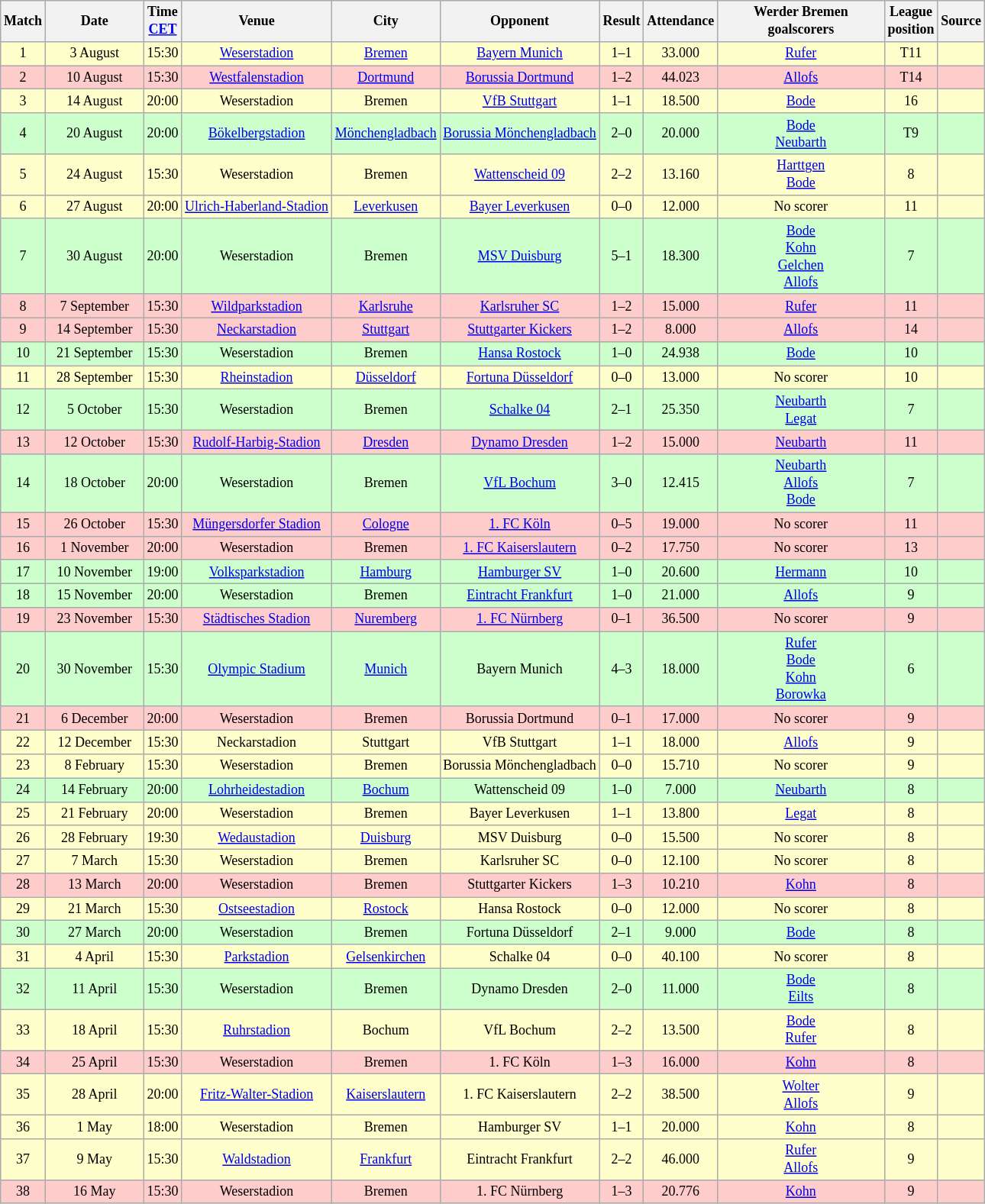<table class="wikitable" Style="text-align: center;font-size:75%">
<tr>
<th>Match</th>
<th style="width:80px">Date</th>
<th>Time<br><a href='#'>CET</a></th>
<th>Venue</th>
<th>City</th>
<th>Opponent</th>
<th>Result</th>
<th>Attendance</th>
<th style="width:140px">Werder Bremen<br>goalscorers</th>
<th>League<br>position</th>
<th>Source</th>
</tr>
<tr style="background:#ffc;">
<td>1</td>
<td>3 August</td>
<td>15:30</td>
<td><a href='#'>Weserstadion</a></td>
<td><a href='#'>Bremen</a></td>
<td><a href='#'>Bayern Munich</a></td>
<td>1–1</td>
<td>33.000</td>
<td><a href='#'>Rufer</a> </td>
<td>T11</td>
<td></td>
</tr>
<tr style="background:#fcc;">
<td>2</td>
<td>10 August</td>
<td>15:30</td>
<td><a href='#'>Westfalenstadion</a></td>
<td><a href='#'>Dortmund</a></td>
<td><a href='#'>Borussia Dortmund</a></td>
<td>1–2</td>
<td>44.023</td>
<td><a href='#'>Allofs</a> </td>
<td>T14</td>
<td></td>
</tr>
<tr style="background:#ffc;">
<td>3</td>
<td>14 August</td>
<td>20:00</td>
<td>Weserstadion</td>
<td>Bremen</td>
<td><a href='#'>VfB Stuttgart</a></td>
<td>1–1</td>
<td>18.500</td>
<td><a href='#'>Bode</a> </td>
<td>16</td>
<td></td>
</tr>
<tr style="background:#cfc;">
<td>4</td>
<td>20 August</td>
<td>20:00</td>
<td><a href='#'>Bökelbergstadion</a></td>
<td><a href='#'>Mönchengladbach</a></td>
<td><a href='#'>Borussia Mönchengladbach</a></td>
<td>2–0</td>
<td>20.000</td>
<td><a href='#'>Bode</a> <br><a href='#'>Neubarth</a> </td>
<td>T9</td>
<td></td>
</tr>
<tr style="background:#ffc;">
<td>5</td>
<td>24 August</td>
<td>15:30</td>
<td>Weserstadion</td>
<td>Bremen</td>
<td><a href='#'>Wattenscheid 09</a></td>
<td>2–2</td>
<td>13.160</td>
<td><a href='#'>Harttgen</a> <br><a href='#'>Bode</a> </td>
<td>8</td>
<td></td>
</tr>
<tr style="background:#ffc;">
<td>6</td>
<td>27 August</td>
<td>20:00</td>
<td><a href='#'>Ulrich-Haberland-Stadion</a></td>
<td><a href='#'>Leverkusen</a></td>
<td><a href='#'>Bayer Leverkusen</a></td>
<td>0–0</td>
<td>12.000</td>
<td>No scorer</td>
<td>11</td>
<td></td>
</tr>
<tr style="background:#cfc;">
<td>7</td>
<td>30 August</td>
<td>20:00</td>
<td>Weserstadion</td>
<td>Bremen</td>
<td><a href='#'>MSV Duisburg</a></td>
<td>5–1</td>
<td>18.300</td>
<td><a href='#'>Bode</a> <br><a href='#'>Kohn</a> <br><a href='#'>Gelchen</a> <br><a href='#'>Allofs</a> </td>
<td>7</td>
<td></td>
</tr>
<tr style="background:#fcc;">
<td>8</td>
<td>7 September</td>
<td>15:30</td>
<td><a href='#'>Wildparkstadion</a></td>
<td><a href='#'>Karlsruhe</a></td>
<td><a href='#'>Karlsruher SC</a></td>
<td>1–2</td>
<td>15.000</td>
<td><a href='#'>Rufer</a> </td>
<td>11</td>
<td></td>
</tr>
<tr style="background:#fcc;">
<td>9</td>
<td>14 September</td>
<td>15:30</td>
<td><a href='#'>Neckarstadion</a></td>
<td><a href='#'>Stuttgart</a></td>
<td><a href='#'>Stuttgarter Kickers</a></td>
<td>1–2</td>
<td>8.000</td>
<td><a href='#'>Allofs</a> </td>
<td>14</td>
<td></td>
</tr>
<tr style="background:#cfc;">
<td>10</td>
<td>21 September</td>
<td>15:30</td>
<td>Weserstadion</td>
<td>Bremen</td>
<td><a href='#'>Hansa Rostock</a></td>
<td>1–0</td>
<td>24.938</td>
<td><a href='#'>Bode</a> </td>
<td>10</td>
<td></td>
</tr>
<tr style="background:#ffc;">
<td>11</td>
<td>28 September</td>
<td>15:30</td>
<td><a href='#'>Rheinstadion</a></td>
<td><a href='#'>Düsseldorf</a></td>
<td><a href='#'>Fortuna Düsseldorf</a></td>
<td>0–0</td>
<td>13.000</td>
<td>No scorer</td>
<td>10</td>
<td></td>
</tr>
<tr style="background:#cfc;">
<td>12</td>
<td>5 October</td>
<td>15:30</td>
<td>Weserstadion</td>
<td>Bremen</td>
<td><a href='#'>Schalke 04</a></td>
<td>2–1</td>
<td>25.350</td>
<td><a href='#'>Neubarth</a> <br><a href='#'>Legat</a> </td>
<td>7</td>
<td></td>
</tr>
<tr style="background:#fcc;">
<td>13</td>
<td>12 October</td>
<td>15:30</td>
<td><a href='#'>Rudolf-Harbig-Stadion</a></td>
<td><a href='#'>Dresden</a></td>
<td><a href='#'>Dynamo Dresden</a></td>
<td>1–2</td>
<td>15.000</td>
<td><a href='#'>Neubarth</a> </td>
<td>11</td>
<td></td>
</tr>
<tr style="background:#cfc;">
<td>14</td>
<td>18 October</td>
<td>20:00</td>
<td>Weserstadion</td>
<td>Bremen</td>
<td><a href='#'>VfL Bochum</a></td>
<td>3–0</td>
<td>12.415</td>
<td><a href='#'>Neubarth</a> <br><a href='#'>Allofs</a> <br><a href='#'>Bode</a> </td>
<td>7</td>
<td></td>
</tr>
<tr style="background:#fcc;">
<td>15</td>
<td>26 October</td>
<td>15:30</td>
<td><a href='#'>Müngersdorfer Stadion</a></td>
<td><a href='#'>Cologne</a></td>
<td><a href='#'>1. FC Köln</a></td>
<td>0–5</td>
<td>19.000</td>
<td>No scorer</td>
<td>11</td>
<td></td>
</tr>
<tr style="background:#fcc;">
<td>16</td>
<td>1 November</td>
<td>20:00</td>
<td>Weserstadion</td>
<td>Bremen</td>
<td><a href='#'>1. FC Kaiserslautern</a></td>
<td>0–2</td>
<td>17.750</td>
<td>No scorer</td>
<td>13</td>
<td></td>
</tr>
<tr style="background:#cfc;">
<td>17</td>
<td>10 November</td>
<td>19:00</td>
<td><a href='#'>Volksparkstadion</a></td>
<td><a href='#'>Hamburg</a></td>
<td><a href='#'>Hamburger SV</a></td>
<td>1–0</td>
<td>20.600</td>
<td><a href='#'>Hermann</a> </td>
<td>10</td>
<td></td>
</tr>
<tr style="background:#cfc;">
<td>18</td>
<td>15 November</td>
<td>20:00</td>
<td>Weserstadion</td>
<td>Bremen</td>
<td><a href='#'>Eintracht Frankfurt</a></td>
<td>1–0</td>
<td>21.000</td>
<td><a href='#'>Allofs</a> </td>
<td>9</td>
<td></td>
</tr>
<tr style="background:#fcc;">
<td>19</td>
<td>23 November</td>
<td>15:30</td>
<td><a href='#'>Städtisches Stadion</a></td>
<td><a href='#'>Nuremberg</a></td>
<td><a href='#'>1. FC Nürnberg</a></td>
<td>0–1</td>
<td>36.500</td>
<td>No scorer</td>
<td>9</td>
<td></td>
</tr>
<tr style="background:#cfc;">
<td>20</td>
<td>30 November</td>
<td>15:30</td>
<td><a href='#'>Olympic Stadium</a></td>
<td><a href='#'>Munich</a></td>
<td>Bayern Munich</td>
<td>4–3</td>
<td>18.000</td>
<td><a href='#'>Rufer</a> <br><a href='#'>Bode</a> <br><a href='#'>Kohn</a> <br><a href='#'>Borowka</a> </td>
<td>6</td>
<td></td>
</tr>
<tr style="background:#fcc;">
<td>21</td>
<td>6 December</td>
<td>20:00</td>
<td>Weserstadion</td>
<td>Bremen</td>
<td>Borussia Dortmund</td>
<td>0–1</td>
<td>17.000</td>
<td>No scorer</td>
<td>9</td>
<td></td>
</tr>
<tr style="background:#ffc;">
<td>22</td>
<td>12 December</td>
<td>15:30</td>
<td>Neckarstadion</td>
<td>Stuttgart</td>
<td>VfB Stuttgart</td>
<td>1–1</td>
<td>18.000</td>
<td><a href='#'>Allofs</a> </td>
<td>9</td>
<td></td>
</tr>
<tr style="background:#ffc;">
<td>23</td>
<td>8 February</td>
<td>15:30</td>
<td>Weserstadion</td>
<td>Bremen</td>
<td>Borussia Mönchengladbach</td>
<td>0–0</td>
<td>15.710</td>
<td>No scorer</td>
<td>9</td>
<td></td>
</tr>
<tr style="background:#cfc;">
<td>24</td>
<td>14 February</td>
<td>20:00</td>
<td><a href='#'>Lohrheidestadion</a></td>
<td><a href='#'>Bochum</a></td>
<td>Wattenscheid 09</td>
<td>1–0</td>
<td>7.000</td>
<td><a href='#'>Neubarth</a> </td>
<td>8</td>
<td></td>
</tr>
<tr style="background:#ffc;">
<td>25</td>
<td>21 February</td>
<td>20:00</td>
<td>Weserstadion</td>
<td>Bremen</td>
<td>Bayer Leverkusen</td>
<td>1–1</td>
<td>13.800</td>
<td><a href='#'>Legat</a> </td>
<td>8</td>
<td></td>
</tr>
<tr style="background:#ffc;">
<td>26</td>
<td>28 February</td>
<td>19:30</td>
<td><a href='#'>Wedaustadion</a></td>
<td><a href='#'>Duisburg</a></td>
<td>MSV Duisburg</td>
<td>0–0</td>
<td>15.500</td>
<td>No scorer</td>
<td>8</td>
<td></td>
</tr>
<tr style="background:#ffc;">
<td>27</td>
<td>7 March</td>
<td>15:30</td>
<td>Weserstadion</td>
<td>Bremen</td>
<td>Karlsruher SC</td>
<td>0–0</td>
<td>12.100</td>
<td>No scorer</td>
<td>8</td>
<td></td>
</tr>
<tr style="background:#fcc;">
<td>28</td>
<td>13 March</td>
<td>20:00</td>
<td>Weserstadion</td>
<td>Bremen</td>
<td>Stuttgarter Kickers</td>
<td>1–3</td>
<td>10.210</td>
<td><a href='#'>Kohn</a> </td>
<td>8</td>
<td></td>
</tr>
<tr style="background:#ffc;">
<td>29</td>
<td>21 March</td>
<td>15:30</td>
<td><a href='#'>Ostseestadion</a></td>
<td><a href='#'>Rostock</a></td>
<td>Hansa Rostock</td>
<td>0–0</td>
<td>12.000</td>
<td>No scorer</td>
<td>8</td>
<td></td>
</tr>
<tr style="background:#cfc;">
<td>30</td>
<td>27 March</td>
<td>20:00</td>
<td>Weserstadion</td>
<td>Bremen</td>
<td>Fortuna Düsseldorf</td>
<td>2–1</td>
<td>9.000</td>
<td><a href='#'>Bode</a> </td>
<td>8</td>
<td></td>
</tr>
<tr style="background:#ffc;">
<td>31</td>
<td>4 April</td>
<td>15:30</td>
<td><a href='#'>Parkstadion</a></td>
<td><a href='#'>Gelsenkirchen</a></td>
<td>Schalke 04</td>
<td>0–0</td>
<td>40.100</td>
<td>No scorer</td>
<td>8</td>
<td></td>
</tr>
<tr style="background:#cfc;">
<td>32</td>
<td>11 April</td>
<td>15:30</td>
<td>Weserstadion</td>
<td>Bremen</td>
<td>Dynamo Dresden</td>
<td>2–0</td>
<td>11.000</td>
<td><a href='#'>Bode</a> <br><a href='#'>Eilts</a> </td>
<td>8</td>
<td></td>
</tr>
<tr style="background:#ffc;">
<td>33</td>
<td>18 April</td>
<td>15:30</td>
<td><a href='#'>Ruhrstadion</a></td>
<td>Bochum</td>
<td>VfL Bochum</td>
<td>2–2</td>
<td>13.500</td>
<td><a href='#'>Bode</a> <br><a href='#'>Rufer</a> </td>
<td>8</td>
<td></td>
</tr>
<tr style="background:#fcc;">
<td>34</td>
<td>25 April</td>
<td>15:30</td>
<td>Weserstadion</td>
<td>Bremen</td>
<td>1. FC Köln</td>
<td>1–3</td>
<td>16.000</td>
<td><a href='#'>Kohn</a> </td>
<td>8</td>
<td></td>
</tr>
<tr style="background:#ffc;">
<td>35</td>
<td>28 April</td>
<td>20:00</td>
<td><a href='#'>Fritz-Walter-Stadion</a></td>
<td><a href='#'>Kaiserslautern</a></td>
<td>1. FC Kaiserslautern</td>
<td>2–2</td>
<td>38.500</td>
<td><a href='#'>Wolter</a> <br><a href='#'>Allofs</a> </td>
<td>9</td>
<td></td>
</tr>
<tr style="background:#ffc;">
<td>36</td>
<td>1 May</td>
<td>18:00</td>
<td>Weserstadion</td>
<td>Bremen</td>
<td>Hamburger SV</td>
<td>1–1</td>
<td>20.000</td>
<td><a href='#'>Kohn</a> </td>
<td>8</td>
<td></td>
</tr>
<tr style="background:#ffc;">
<td>37</td>
<td>9 May</td>
<td>15:30</td>
<td><a href='#'>Waldstadion</a></td>
<td><a href='#'>Frankfurt</a></td>
<td>Eintracht Frankfurt</td>
<td>2–2</td>
<td>46.000</td>
<td><a href='#'>Rufer</a> <br><a href='#'>Allofs</a> </td>
<td>9</td>
<td></td>
</tr>
<tr style="background:#fcc;">
<td>38</td>
<td>16 May</td>
<td>15:30</td>
<td>Weserstadion</td>
<td>Bremen</td>
<td>1. FC Nürnberg</td>
<td>1–3</td>
<td>20.776</td>
<td><a href='#'>Kohn</a> </td>
<td>9</td>
<td></td>
</tr>
</table>
